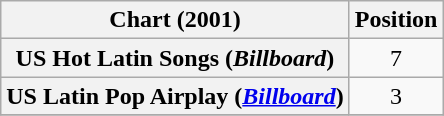<table class="wikitable plainrowheaders sortable" style="text-align:center;">
<tr>
<th scope="col">Chart (2001)</th>
<th scope="col">Position</th>
</tr>
<tr>
<th scope="row">US Hot Latin Songs (<em>Billboard</em>)</th>
<td>7</td>
</tr>
<tr>
<th scope="row">US Latin Pop Airplay (<em><a href='#'>Billboard</a></em>)</th>
<td>3</td>
</tr>
<tr>
</tr>
</table>
